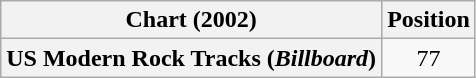<table class="wikitable plainrowheaders" style="text-align:center">
<tr>
<th scope="col">Chart (2002)</th>
<th scope="col">Position</th>
</tr>
<tr>
<th scope="row">US Modern Rock Tracks (<em>Billboard</em>)</th>
<td>77</td>
</tr>
</table>
